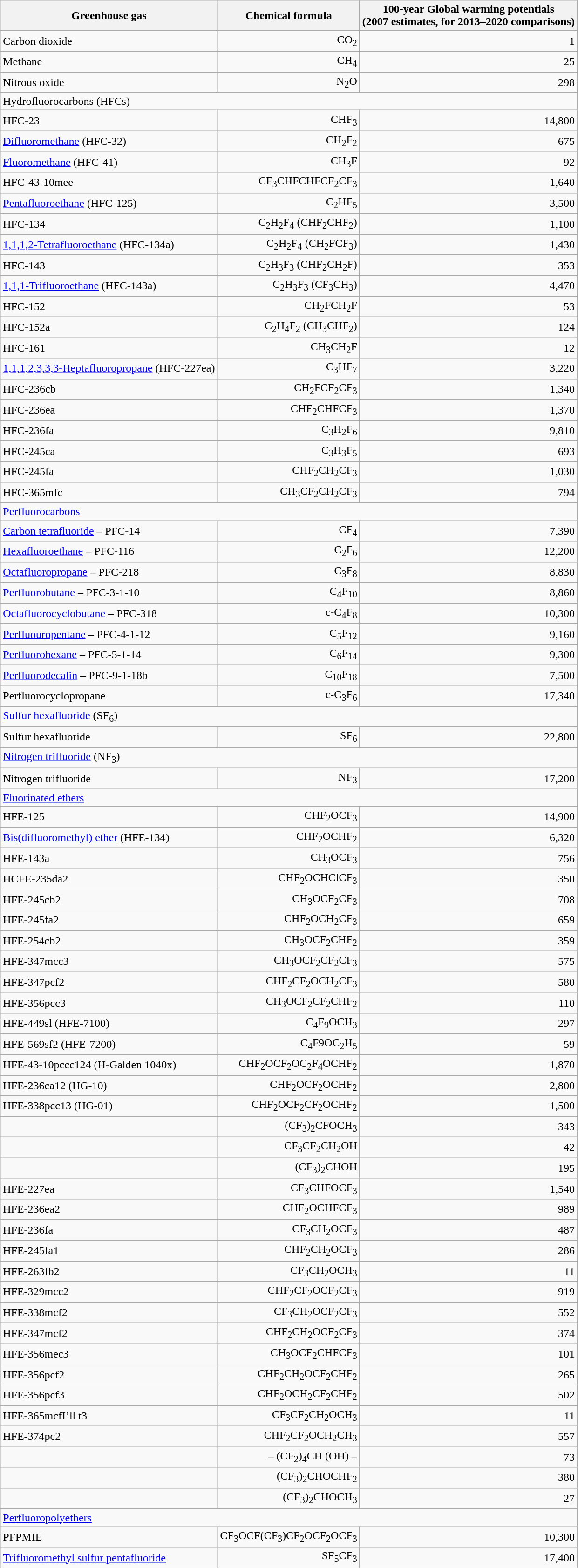<table class="wikitable sortable" style="text-align:right">
<tr>
<th>Greenhouse gas</th>
<th>Chemical formula</th>
<th data-sort-type="number">100-year Global warming potentials<br> (2007 estimates, for 2013–2020 comparisons)</th>
</tr>
<tr>
<td align="left">Carbon dioxide</td>
<td>CO<sub>2</sub></td>
<td>1</td>
</tr>
<tr>
<td align="left">Methane</td>
<td>CH<sub>4</sub></td>
<td>25</td>
</tr>
<tr>
<td align="left">Nitrous oxide</td>
<td>N<sub>2</sub>O</td>
<td>298</td>
</tr>
<tr>
<td colspan="3" align="left">Hydrofluorocarbons (HFCs)</td>
</tr>
<tr>
<td align="left">HFC-23</td>
<td>CHF<sub>3</sub></td>
<td>14,800</td>
</tr>
<tr>
<td align="left"><a href='#'>Difluoromethane</a> (HFC-32)</td>
<td>CH<sub>2</sub>F<sub>2</sub></td>
<td>675</td>
</tr>
<tr>
<td align="left"><a href='#'>Fluoromethane</a> (HFC-41)</td>
<td>CH<sub>3</sub>F</td>
<td>92</td>
</tr>
<tr>
<td align="left">HFC-43-10mee</td>
<td>CF<sub>3</sub>CHFCHFCF<sub>2</sub>CF<sub>3</sub></td>
<td>1,640</td>
</tr>
<tr>
<td align="left"><a href='#'>Pentafluoroethane</a> (HFC-125)</td>
<td>C<sub>2</sub>HF<sub>5</sub></td>
<td>3,500</td>
</tr>
<tr>
<td align="left">HFC-134</td>
<td>C<sub>2</sub>H<sub>2</sub>F<sub>4</sub> (CHF<sub>2</sub>CHF<sub>2</sub>)</td>
<td>1,100</td>
</tr>
<tr>
<td align="left"><a href='#'>1,1,1,2-Tetrafluoroethane</a> (HFC-134a)</td>
<td>C<sub>2</sub>H<sub>2</sub>F<sub>4</sub> (CH<sub>2</sub>FCF<sub>3</sub>)</td>
<td>1,430</td>
</tr>
<tr>
<td align="left">HFC-143</td>
<td>C<sub>2</sub>H<sub>3</sub>F<sub>3</sub> (CHF<sub>2</sub>CH<sub>2</sub>F)</td>
<td>353</td>
</tr>
<tr>
<td align="left"><a href='#'>1,1,1-Trifluoroethane</a> (HFC-143a)</td>
<td>C<sub>2</sub>H<sub>3</sub>F<sub>3</sub> (CF<sub>3</sub>CH<sub>3</sub>)</td>
<td>4,470</td>
</tr>
<tr>
<td align="left">HFC-152</td>
<td>CH<sub>2</sub>FCH<sub>2</sub>F</td>
<td>53</td>
</tr>
<tr>
<td align="left">HFC-152a</td>
<td>C<sub>2</sub>H<sub>4</sub>F<sub>2</sub> (CH<sub>3</sub>CHF<sub>2</sub>)</td>
<td>124</td>
</tr>
<tr>
<td align="left">HFC-161</td>
<td>CH<sub>3</sub>CH<sub>2</sub>F</td>
<td>12</td>
</tr>
<tr>
<td align="left"><a href='#'>1,1,1,2,3,3,3-Heptafluoropropane</a> (HFC-227ea)</td>
<td>C<sub>3</sub>HF<sub>7</sub></td>
<td>3,220</td>
</tr>
<tr>
<td align="left">HFC-236cb</td>
<td>CH<sub>2</sub>FCF<sub>2</sub>CF<sub>3</sub></td>
<td>1,340</td>
</tr>
<tr>
<td align="left">HFC-236ea</td>
<td>CHF<sub>2</sub>CHFCF<sub>3</sub></td>
<td>1,370</td>
</tr>
<tr>
<td align="left">HFC-236fa</td>
<td>C<sub>3</sub>H<sub>2</sub>F<sub>6</sub></td>
<td>9,810</td>
</tr>
<tr>
<td align="left">HFC-245ca</td>
<td>C<sub>3</sub>H<sub>3</sub>F<sub>5</sub></td>
<td>693</td>
</tr>
<tr>
<td align="left">HFC-245fa</td>
<td>CHF<sub>2</sub>CH<sub>2</sub>CF<sub>3</sub></td>
<td>1,030</td>
</tr>
<tr>
<td align="left">HFC-365mfc</td>
<td>CH<sub>3</sub>CF<sub>2</sub>CH<sub>2</sub>CF<sub>3</sub></td>
<td>794</td>
</tr>
<tr>
<td colspan="3" align="left"><a href='#'>Perfluorocarbons</a></td>
</tr>
<tr>
<td align="left"><a href='#'>Carbon tetrafluoride</a> – PFC-14</td>
<td>CF<sub>4</sub></td>
<td>7,390</td>
</tr>
<tr>
<td align="left"><a href='#'>Hexafluoroethane</a> – PFC-116</td>
<td>C<sub>2</sub>F<sub>6</sub></td>
<td>12,200</td>
</tr>
<tr>
<td align="left"><a href='#'>Octafluoropropane</a> – PFC-218</td>
<td>C<sub>3</sub>F<sub>8</sub></td>
<td>8,830</td>
</tr>
<tr>
<td align="left"><a href='#'>Perfluorobutane</a> – PFC-3-1-10</td>
<td>C<sub>4</sub>F<sub>10</sub></td>
<td>8,860</td>
</tr>
<tr>
<td align="left"><a href='#'>Octafluorocyclobutane</a> – PFC-318</td>
<td>c-C<sub>4</sub>F<sub>8</sub></td>
<td>10,300</td>
</tr>
<tr>
<td align="left"><a href='#'>Perfluouropentane</a> – PFC-4-1-12</td>
<td>C<sub>5</sub>F<sub>12</sub></td>
<td>9,160</td>
</tr>
<tr>
<td align="left"><a href='#'>Perfluorohexane</a> – PFC-5-1-14</td>
<td>C<sub>6</sub>F<sub>14</sub></td>
<td>9,300</td>
</tr>
<tr>
<td align="left"><a href='#'>Perfluorodecalin</a> – PFC-9-1-18b</td>
<td>C<sub>10</sub>F<sub>18</sub></td>
<td>7,500</td>
</tr>
<tr>
<td align="left">Perfluorocyclopropane</td>
<td>c-C<sub>3</sub>F<sub>6</sub></td>
<td>17,340</td>
</tr>
<tr>
<td colspan="3" align="left"><a href='#'>Sulfur hexafluoride</a> (SF<sub>6</sub>)</td>
</tr>
<tr>
<td align="left">Sulfur hexafluoride</td>
<td>SF<sub>6</sub></td>
<td>22,800</td>
</tr>
<tr>
<td colspan="3" align="left"><a href='#'>Nitrogen trifluoride</a> (NF<sub>3</sub>)</td>
</tr>
<tr>
<td align="left">Nitrogen trifluoride</td>
<td>NF<sub>3</sub></td>
<td>17,200</td>
</tr>
<tr>
<td colspan="3" align="left"><a href='#'>Fluorinated ethers</a></td>
</tr>
<tr>
<td align="left">HFE-125</td>
<td>CHF<sub>2</sub>OCF<sub>3</sub></td>
<td>14,900</td>
</tr>
<tr>
<td align="left"><a href='#'>Bis(difluoromethyl) ether</a> (HFE-134)</td>
<td>CHF<sub>2</sub>OCHF<sub>2</sub></td>
<td>6,320</td>
</tr>
<tr>
<td align="left">HFE-143a</td>
<td>CH<sub>3</sub>OCF<sub>3</sub></td>
<td>756</td>
</tr>
<tr>
<td align="left">HCFE-235da2</td>
<td>CHF<sub>2</sub>OCHClCF<sub>3</sub></td>
<td>350</td>
</tr>
<tr>
<td align="left">HFE-245cb2</td>
<td>CH<sub>3</sub>OCF<sub>2</sub>CF<sub>3</sub></td>
<td>708</td>
</tr>
<tr>
<td align="left">HFE-245fa2</td>
<td>CHF<sub>2</sub>OCH<sub>2</sub>CF<sub>3</sub></td>
<td>659</td>
</tr>
<tr>
<td align="left">HFE-254cb2</td>
<td>CH<sub>3</sub>OCF<sub>2</sub>CHF<sub>2</sub></td>
<td>359</td>
</tr>
<tr>
<td align="left">HFE-347mcc3</td>
<td>CH<sub>3</sub>OCF<sub>2</sub>CF<sub>2</sub>CF<sub>3</sub></td>
<td>575</td>
</tr>
<tr>
<td align="left">HFE-347pcf2</td>
<td>CHF<sub>2</sub>CF<sub>2</sub>OCH<sub>2</sub>CF<sub>3</sub></td>
<td>580</td>
</tr>
<tr>
<td align="left">HFE-356pcc3</td>
<td>CH<sub>3</sub>OCF<sub>2</sub>CF<sub>2</sub>CHF<sub>2</sub></td>
<td>110</td>
</tr>
<tr>
<td align="left">HFE-449sl (HFE-7100)</td>
<td>C<sub>4</sub>F<sub>9</sub>OCH<sub>3</sub></td>
<td>297</td>
</tr>
<tr>
<td align="left">HFE-569sf2 (HFE-7200)</td>
<td>C<sub>4</sub>F9OC<sub>2</sub>H<sub>5</sub></td>
<td>59</td>
</tr>
<tr>
<td align="left">HFE-43-10pccc124 (H-Galden 1040x)</td>
<td>CHF<sub>2</sub>OCF<sub>2</sub>OC<sub>2</sub>F<sub>4</sub>OCHF<sub>2</sub></td>
<td>1,870</td>
</tr>
<tr>
<td align="left">HFE-236ca12 (HG-10)</td>
<td>CHF<sub>2</sub>OCF<sub>2</sub>OCHF<sub>2</sub></td>
<td>2,800</td>
</tr>
<tr>
<td align="left">HFE-338pcc13 (HG-01)</td>
<td>CHF<sub>2</sub>OCF<sub>2</sub>CF<sub>2</sub>OCHF<sub>2</sub></td>
<td>1,500</td>
</tr>
<tr>
<td align="left"></td>
<td>(CF<sub>3</sub>)<sub>2</sub>CFOCH<sub>3</sub></td>
<td>343</td>
</tr>
<tr>
<td align="left"></td>
<td>CF<sub>3</sub>CF<sub>2</sub>CH<sub>2</sub>OH</td>
<td>42</td>
</tr>
<tr>
<td align="left"></td>
<td>(CF<sub>3</sub>)<sub>2</sub>CHOH</td>
<td>195</td>
</tr>
<tr>
<td align="left">HFE-227ea</td>
<td>CF<sub>3</sub>CHFOCF<sub>3</sub></td>
<td>1,540</td>
</tr>
<tr>
<td align="left">HFE-236ea2</td>
<td>CHF<sub>2</sub>OCHFCF<sub>3</sub></td>
<td>989</td>
</tr>
<tr>
<td align="left">HFE-236fa</td>
<td>CF<sub>3</sub>CH<sub>2</sub>OCF<sub>3</sub></td>
<td>487</td>
</tr>
<tr>
<td align="left">HFE-245fa1</td>
<td>CHF<sub>2</sub>CH<sub>2</sub>OCF<sub>3</sub></td>
<td>286</td>
</tr>
<tr>
<td align="left">HFE-263fb2</td>
<td>CF<sub>3</sub>CH<sub>2</sub>OCH<sub>3</sub></td>
<td>11</td>
</tr>
<tr>
<td align="left">HFE-329mcc2</td>
<td>CHF<sub>2</sub>CF<sub>2</sub>OCF<sub>2</sub>CF<sub>3</sub></td>
<td>919</td>
</tr>
<tr>
<td align="left">HFE-338mcf2</td>
<td>CF<sub>3</sub>CH<sub>2</sub>OCF<sub>2</sub>CF<sub>3</sub></td>
<td>552</td>
</tr>
<tr>
<td align="left">HFE-347mcf2</td>
<td>CHF<sub>2</sub>CH<sub>2</sub>OCF<sub>2</sub>CF<sub>3</sub></td>
<td>374</td>
</tr>
<tr>
<td align="left">HFE-356mec3</td>
<td>CH<sub>3</sub>OCF<sub>2</sub>CHFCF<sub>3</sub></td>
<td>101</td>
</tr>
<tr>
<td align="left">HFE-356pcf2</td>
<td>CHF<sub>2</sub>CH<sub>2</sub>OCF<sub>2</sub>CHF<sub>2</sub></td>
<td>265</td>
</tr>
<tr>
<td align="left">HFE-356pcf3</td>
<td>CHF<sub>2</sub>OCH<sub>2</sub>CF<sub>2</sub>CHF<sub>2</sub></td>
<td>502</td>
</tr>
<tr>
<td align="left">HFE-365mcfI’ll t3</td>
<td>CF<sub>3</sub>CF<sub>2</sub>CH<sub>2</sub>OCH<sub>3</sub></td>
<td>11</td>
</tr>
<tr>
<td align="left">HFE-374pc2</td>
<td>CHF<sub>2</sub>CF<sub>2</sub>OCH<sub>2</sub>CH<sub>3</sub></td>
<td>557</td>
</tr>
<tr>
<td align="left"></td>
<td>– (CF<sub>2</sub>)<sub>4</sub>CH (OH) –</td>
<td>73</td>
</tr>
<tr>
<td align="left"></td>
<td>(CF<sub>3</sub>)<sub>2</sub>CHOCHF<sub>2</sub></td>
<td>380</td>
</tr>
<tr>
<td align="left"></td>
<td>(CF<sub>3</sub>)<sub>2</sub>CHOCH<sub>3</sub></td>
<td>27</td>
</tr>
<tr>
<td colspan="3" align="left"><a href='#'>Perfluoropolyethers</a></td>
</tr>
<tr>
<td align="left">PFPMIE</td>
<td>CF<sub>3</sub>OCF(CF<sub>3</sub>)CF<sub>2</sub>OCF<sub>2</sub>OCF<sub>3</sub></td>
<td>10,300</td>
</tr>
<tr>
<td align="left"><a href='#'>Trifluoromethyl sulfur pentafluoride</a></td>
<td>SF<sub>5</sub>CF<sub>3</sub></td>
<td>17,400</td>
</tr>
</table>
